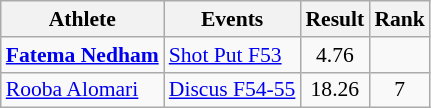<table class=wikitable style="font-size:90%">
<tr align=center>
<th>Athlete</th>
<th>Events</th>
<th>Result</th>
<th>Rank</th>
</tr>
<tr align=center>
<td align=left><strong><a href='#'>Fatema Nedham</a></strong></td>
<td align=left><a href='#'>Shot Put F53</a></td>
<td>4.76</td>
<td></td>
</tr>
<tr align=center>
<td align=left><a href='#'>Rooba Alomari</a></td>
<td align=left><a href='#'>Discus F54-55</a></td>
<td>18.26</td>
<td>7</td>
</tr>
</table>
